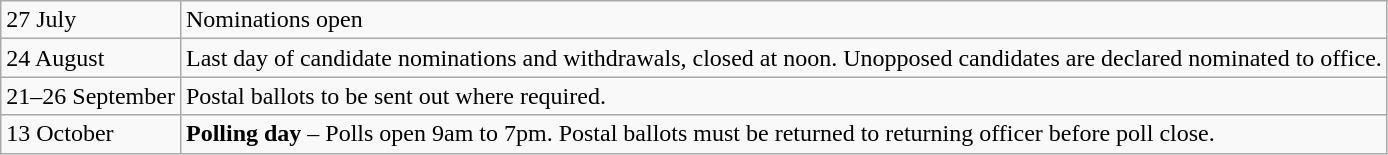<table class="wikitable">
<tr>
<td>27 July</td>
<td>Nominations open</td>
</tr>
<tr>
<td>24 August</td>
<td>Last day of candidate nominations and withdrawals, closed at noon. Unopposed candidates are declared nominated to office.</td>
</tr>
<tr>
<td>21–26 September</td>
<td>Postal ballots to be sent out where required.</td>
</tr>
<tr>
<td>13 October</td>
<td><strong>Polling day</strong> – Polls open 9am to 7pm. Postal ballots must be returned to returning officer before poll close.</td>
</tr>
</table>
